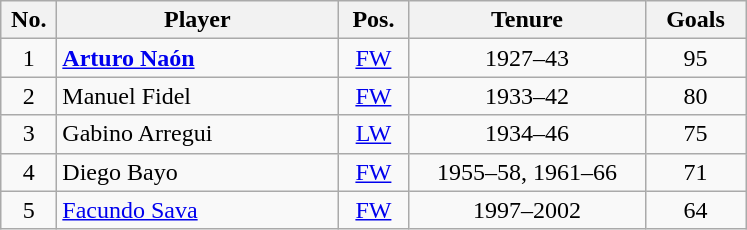<table class="wikitable sortable" style="text-align:center">
<tr>
<th width=30px>No.</th>
<th width=180px>Player</th>
<th width=40px>Pos.</th>
<th width=150px>Tenure</th>
<th width=60px>Goals</th>
</tr>
<tr>
<td>1</td>
<td align=left> <strong><a href='#'>Arturo Naón</a></strong></td>
<td><a href='#'>FW</a></td>
<td>1927–43</td>
<td>95</td>
</tr>
<tr>
<td>2</td>
<td align=left> Manuel Fidel</td>
<td><a href='#'>FW</a></td>
<td>1933–42</td>
<td>80</td>
</tr>
<tr>
<td>3</td>
<td align=left> Gabino Arregui</td>
<td><a href='#'>LW</a></td>
<td>1934–46</td>
<td>75</td>
</tr>
<tr>
<td>4</td>
<td align=left> Diego Bayo</td>
<td><a href='#'>FW</a></td>
<td>1955–58, 1961–66</td>
<td>71</td>
</tr>
<tr>
<td>5</td>
<td align=left> <a href='#'>Facundo Sava</a></td>
<td><a href='#'>FW</a></td>
<td>1997–2002</td>
<td>64</td>
</tr>
</table>
